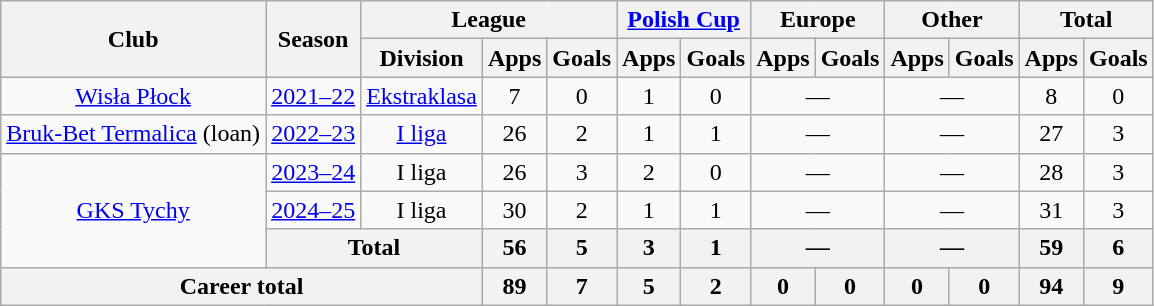<table class="wikitable" style="text-align: center;">
<tr>
<th rowspan="2">Club</th>
<th rowspan="2">Season</th>
<th colspan="3">League</th>
<th colspan="2"><a href='#'>Polish Cup</a></th>
<th colspan="2">Europe</th>
<th colspan="2">Other</th>
<th colspan="2">Total</th>
</tr>
<tr>
<th>Division</th>
<th>Apps</th>
<th>Goals</th>
<th>Apps</th>
<th>Goals</th>
<th>Apps</th>
<th>Goals</th>
<th>Apps</th>
<th>Goals</th>
<th>Apps</th>
<th>Goals</th>
</tr>
<tr>
<td><a href='#'>Wisła Płock</a></td>
<td><a href='#'>2021–22</a></td>
<td><a href='#'>Ekstraklasa</a></td>
<td>7</td>
<td>0</td>
<td>1</td>
<td>0</td>
<td colspan="2">—</td>
<td colspan="2">—</td>
<td>8</td>
<td>0</td>
</tr>
<tr>
<td><a href='#'>Bruk-Bet Termalica</a> (loan)</td>
<td><a href='#'>2022–23</a></td>
<td><a href='#'>I liga</a></td>
<td>26</td>
<td>2</td>
<td>1</td>
<td>1</td>
<td colspan="2">—</td>
<td colspan="2">—</td>
<td>27</td>
<td>3</td>
</tr>
<tr>
<td rowspan="3"><a href='#'>GKS Tychy</a></td>
<td><a href='#'>2023–24</a></td>
<td>I liga</td>
<td>26</td>
<td>3</td>
<td>2</td>
<td>0</td>
<td colspan="2">—</td>
<td colspan="2">—</td>
<td>28</td>
<td>3</td>
</tr>
<tr>
<td><a href='#'>2024–25</a></td>
<td>I liga</td>
<td>30</td>
<td>2</td>
<td>1</td>
<td>1</td>
<td colspan="2">—</td>
<td colspan="2">—</td>
<td>31</td>
<td>3</td>
</tr>
<tr>
<th colspan="2">Total</th>
<th>56</th>
<th>5</th>
<th>3</th>
<th>1</th>
<th colspan="2">—</th>
<th colspan="2">—</th>
<th>59</th>
<th>6</th>
</tr>
<tr>
<th colspan="3">Career total</th>
<th>89</th>
<th>7</th>
<th>5</th>
<th>2</th>
<th>0</th>
<th>0</th>
<th>0</th>
<th>0</th>
<th>94</th>
<th>9</th>
</tr>
</table>
